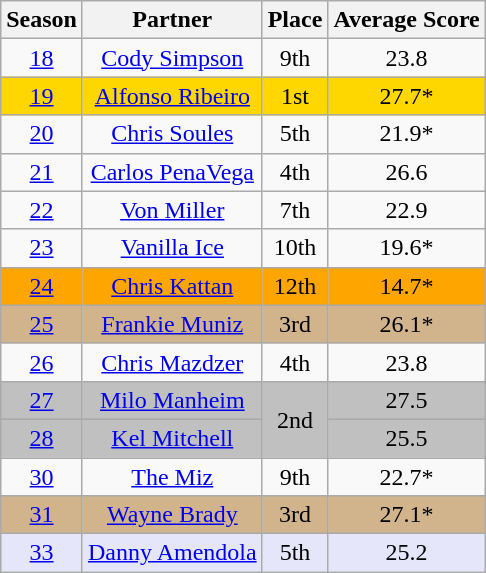<table class="wikitable sortable" style="margin:auto; text-align:center;">
<tr>
<th>Season</th>
<th>Partner</th>
<th>Place</th>
<th>Average Score</th>
</tr>
<tr>
<td><a href='#'>18</a></td>
<td><a href='#'>Cody Simpson</a></td>
<td>9th</td>
<td>23.8</td>
</tr>
<tr style="background:gold;">
<td><a href='#'>19</a></td>
<td><a href='#'>Alfonso Ribeiro</a></td>
<td>1st</td>
<td>27.7*</td>
</tr>
<tr>
<td><a href='#'>20</a></td>
<td><a href='#'>Chris Soules</a></td>
<td>5th</td>
<td>21.9*</td>
</tr>
<tr>
<td><a href='#'>21</a></td>
<td><a href='#'>Carlos PenaVega</a></td>
<td>4th</td>
<td>26.6</td>
</tr>
<tr>
<td><a href='#'>22</a></td>
<td><a href='#'>Von Miller</a></td>
<td>7th</td>
<td>22.9</td>
</tr>
<tr>
<td><a href='#'>23</a></td>
<td><a href='#'>Vanilla Ice</a></td>
<td>10th</td>
<td>19.6*</td>
</tr>
<tr style="background:orange;">
<td><a href='#'>24</a></td>
<td><a href='#'>Chris Kattan</a></td>
<td>12th</td>
<td>14.7*</td>
</tr>
<tr style="background:tan;">
<td><a href='#'>25</a></td>
<td><a href='#'>Frankie Muniz</a></td>
<td>3rd</td>
<td>26.1*</td>
</tr>
<tr>
<td><a href='#'>26</a></td>
<td><a href='#'>Chris Mazdzer</a></td>
<td>4th</td>
<td>23.8</td>
</tr>
<tr style="background:silver;">
<td><a href='#'>27</a></td>
<td><a href='#'>Milo Manheim</a></td>
<td rowspan="2">2nd</td>
<td>27.5</td>
</tr>
<tr style="background:silver;">
<td><a href='#'>28</a></td>
<td><a href='#'>Kel Mitchell</a></td>
<td>25.5</td>
</tr>
<tr>
<td><a href='#'>30</a></td>
<td><a href='#'>The Miz</a></td>
<td>9th</td>
<td>22.7*</td>
</tr>
<tr style="background:tan;">
<td><a href='#'>31</a></td>
<td><a href='#'>Wayne Brady</a></td>
<td>3rd</td>
<td>27.1*</td>
</tr>
<tr bgcolor="E6E6FA" |>
<td><a href='#'>33</a></td>
<td><a href='#'>Danny Amendola</a></td>
<td>5th</td>
<td>25.2</td>
</tr>
</table>
